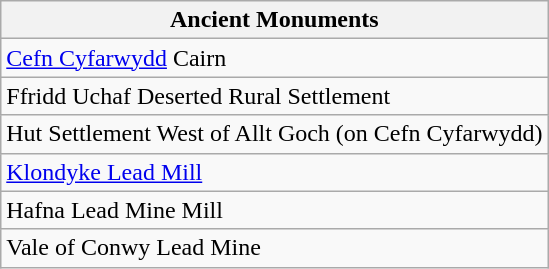<table class="wikitable">
<tr>
<th><strong>Ancient Monuments</strong></th>
</tr>
<tr>
<td><a href='#'>Cefn Cyfarwydd</a> Cairn</td>
</tr>
<tr>
<td>Ffridd Uchaf Deserted Rural Settlement</td>
</tr>
<tr>
<td>Hut Settlement West of Allt Goch (on Cefn Cyfarwydd)</td>
</tr>
<tr>
<td><a href='#'>Klondyke Lead Mill</a></td>
</tr>
<tr>
<td>Hafna Lead Mine Mill</td>
</tr>
<tr>
<td>Vale of Conwy Lead Mine</td>
</tr>
</table>
